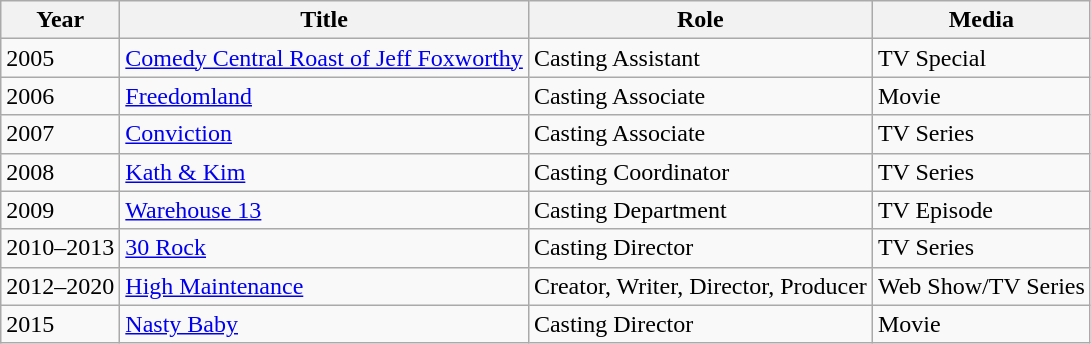<table class="wikitable">
<tr>
<th>Year</th>
<th>Title</th>
<th>Role</th>
<th>Media</th>
</tr>
<tr>
<td>2005</td>
<td><bdi><a href='#'>Comedy Central Roast of Jeff Foxworthy</a></bdi></td>
<td>Casting Assistant</td>
<td>TV Special</td>
</tr>
<tr>
<td>2006</td>
<td><a href='#'>Freedomland</a></td>
<td>Casting Associate</td>
<td>Movie</td>
</tr>
<tr>
<td>2007</td>
<td><a href='#'>Conviction</a></td>
<td>Casting Associate</td>
<td>TV Series</td>
</tr>
<tr>
<td>2008</td>
<td><a href='#'>Kath & Kim</a></td>
<td>Casting Coordinator</td>
<td>TV Series</td>
</tr>
<tr>
<td>2009</td>
<td><a href='#'>Warehouse 13</a></td>
<td>Casting Department</td>
<td>TV Episode</td>
</tr>
<tr>
<td>2010–2013</td>
<td><a href='#'>30 Rock</a></td>
<td>Casting Director</td>
<td>TV Series</td>
</tr>
<tr>
<td>2012–2020</td>
<td><a href='#'>High Maintenance</a></td>
<td>Creator, Writer, Director, Producer</td>
<td>Web Show/TV Series</td>
</tr>
<tr>
<td>2015</td>
<td><a href='#'>Nasty Baby</a></td>
<td>Casting Director</td>
<td>Movie</td>
</tr>
</table>
